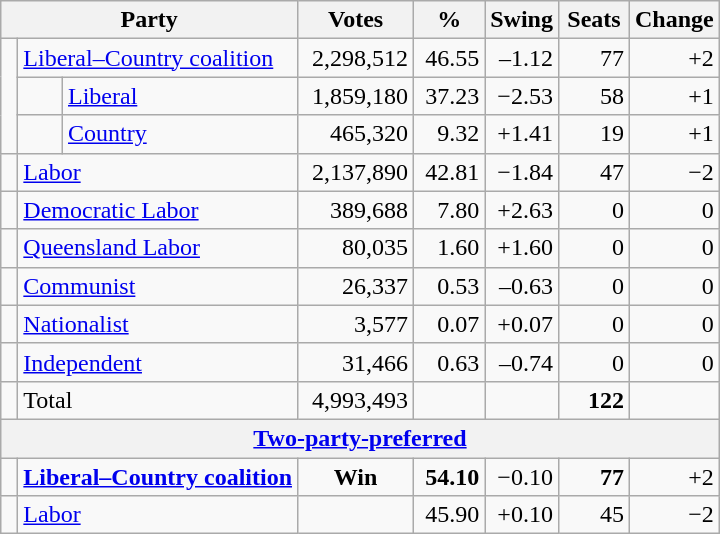<table class="wikitable">
<tr>
<th colspan=3 style="width:180px">Party</th>
<th style="width:70px">Votes</th>
<th style="width:40px">%</th>
<th style="width:40px">Swing</th>
<th style="width:40px">Seats</th>
<th style="width:40px">Change</th>
</tr>
<tr>
<td rowspan=3> </td>
<td colspan=2><a href='#'>Liberal–Country coalition</a></td>
<td align=right>2,298,512</td>
<td align=right>46.55</td>
<td align=right>–1.12</td>
<td align=right>77</td>
<td align=right>+2</td>
</tr>
<tr>
<td> </td>
<td><a href='#'>Liberal</a></td>
<td align=right>1,859,180</td>
<td align=right>37.23</td>
<td align=right>−2.53</td>
<td align=right>58</td>
<td align=right>+1</td>
</tr>
<tr>
<td> </td>
<td><a href='#'>Country</a></td>
<td align=right>465,320</td>
<td align=right>9.32</td>
<td align=right>+1.41</td>
<td align=right>19</td>
<td align=right>+1</td>
</tr>
<tr>
<td> </td>
<td colspan=2><a href='#'>Labor</a></td>
<td align=right>2,137,890</td>
<td align=right>42.81</td>
<td align=right>−1.84</td>
<td align=right>47</td>
<td align=right>−2</td>
</tr>
<tr>
<td> </td>
<td colspan=2><a href='#'>Democratic Labor</a></td>
<td align=right>389,688</td>
<td align=right>7.80</td>
<td align=right>+2.63</td>
<td align=right>0</td>
<td align=right>0</td>
</tr>
<tr>
<td> </td>
<td colspan=2><a href='#'>Queensland Labor</a></td>
<td align=right>80,035</td>
<td align=right>1.60</td>
<td align=right>+1.60</td>
<td align=right>0</td>
<td align=right>0</td>
</tr>
<tr>
<td> </td>
<td colspan=2><a href='#'>Communist</a></td>
<td align=right>26,337</td>
<td align=right>0.53</td>
<td align=right>–0.63</td>
<td align=right>0</td>
<td align=right>0</td>
</tr>
<tr>
<td> </td>
<td colspan=2><a href='#'>Nationalist</a></td>
<td align=right>3,577</td>
<td align=right>0.07</td>
<td align=right>+0.07</td>
<td align=right>0</td>
<td align=right>0</td>
</tr>
<tr>
<td> </td>
<td colspan=2><a href='#'>Independent</a></td>
<td align=right>31,466</td>
<td align=right>0.63</td>
<td align=right>–0.74</td>
<td align=right>0</td>
<td align=right>0</td>
</tr>
<tr>
<td> </td>
<td colspan=2>Total</td>
<td align=right>4,993,493</td>
<td align=right> </td>
<td align=right> </td>
<td align=right><strong>122</strong></td>
<td align=right></td>
</tr>
<tr>
<th colspan=8 align=center><a href='#'>Two-party-preferred</a> </th>
</tr>
<tr>
<td> </td>
<td colspan=2><strong><a href='#'>Liberal–Country coalition</a></strong></td>
<td align=center><strong>Win</strong></td>
<td align=right><strong>54.10</strong></td>
<td align=right>−0.10</td>
<td align=right><strong>77</strong></td>
<td align=right>+2</td>
</tr>
<tr>
<td> </td>
<td colspan=2><a href='#'>Labor</a></td>
<td align=center></td>
<td align=right>45.90</td>
<td align=right>+0.10</td>
<td align=right>45</td>
<td align=right>−2</td>
</tr>
</table>
